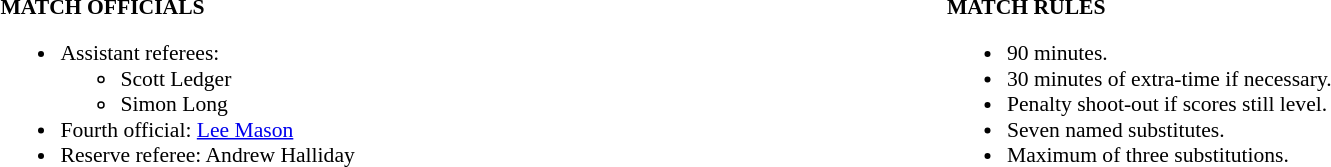<table width=100% style="font-size: 90%">
<tr>
<td width=50% valign=top><br><strong>MATCH OFFICIALS</strong><ul><li>Assistant referees:<ul><li>Scott Ledger</li><li>Simon Long</li></ul></li><li>Fourth official: <a href='#'>Lee Mason</a></li><li>Reserve referee: Andrew Halliday</li></ul></td>
<td width=50% valign=top><br><strong>MATCH RULES</strong><ul><li>90 minutes.</li><li>30 minutes of extra-time if necessary.</li><li>Penalty shoot-out if scores still level.</li><li>Seven named substitutes.</li><li>Maximum of three substitutions.</li></ul></td>
</tr>
</table>
